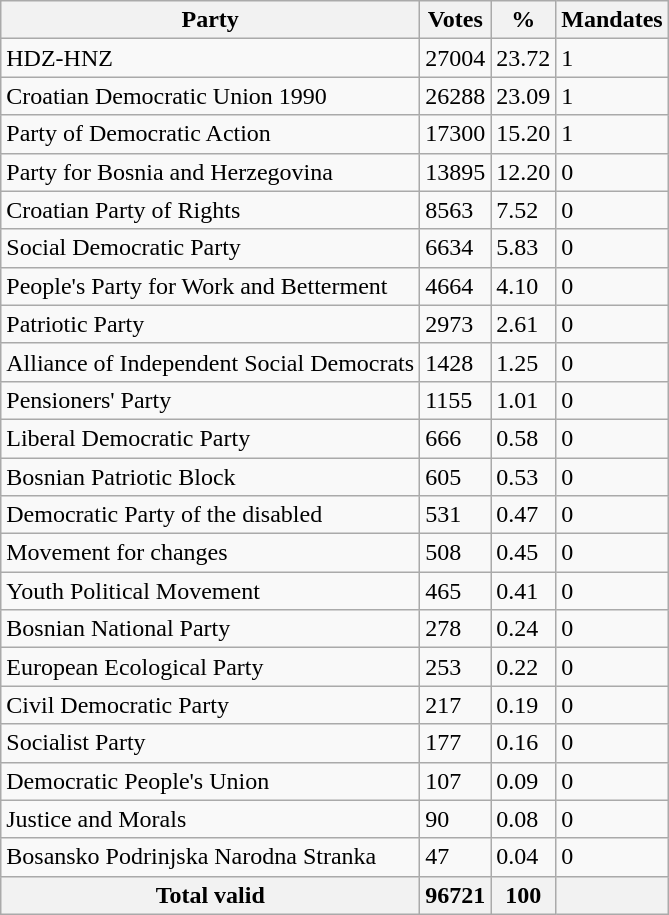<table class="wikitable" style ="text-align: left">
<tr>
<th>Party</th>
<th>Votes</th>
<th>%</th>
<th>Mandates</th>
</tr>
<tr>
<td>HDZ-HNZ</td>
<td>27004</td>
<td>23.72</td>
<td>1</td>
</tr>
<tr>
<td>Croatian Democratic Union 1990</td>
<td>26288</td>
<td>23.09</td>
<td>1</td>
</tr>
<tr>
<td>Party of Democratic Action</td>
<td>17300</td>
<td>15.20</td>
<td>1</td>
</tr>
<tr>
<td>Party for Bosnia and Herzegovina</td>
<td>13895</td>
<td>12.20</td>
<td>0</td>
</tr>
<tr>
<td>Croatian Party of Rights</td>
<td>8563</td>
<td>7.52</td>
<td>0</td>
</tr>
<tr>
<td>Social Democratic Party</td>
<td>6634</td>
<td>5.83</td>
<td>0</td>
</tr>
<tr>
<td>People's Party for Work and Betterment</td>
<td>4664</td>
<td>4.10</td>
<td>0</td>
</tr>
<tr>
<td>Patriotic Party</td>
<td>2973</td>
<td>2.61</td>
<td>0</td>
</tr>
<tr>
<td>Alliance of Independent Social Democrats</td>
<td>1428</td>
<td>1.25</td>
<td>0</td>
</tr>
<tr>
<td>Pensioners' Party</td>
<td>1155</td>
<td>1.01</td>
<td>0</td>
</tr>
<tr>
<td>Liberal Democratic Party</td>
<td>666</td>
<td>0.58</td>
<td>0</td>
</tr>
<tr>
<td>Bosnian Patriotic Block</td>
<td>605</td>
<td>0.53</td>
<td>0</td>
</tr>
<tr>
<td>Democratic Party of the disabled</td>
<td>531</td>
<td>0.47</td>
<td>0</td>
</tr>
<tr>
<td>Movement for changes</td>
<td>508</td>
<td>0.45</td>
<td>0</td>
</tr>
<tr>
<td>Youth Political Movement</td>
<td>465</td>
<td>0.41</td>
<td>0</td>
</tr>
<tr>
<td>Bosnian National Party</td>
<td>278</td>
<td>0.24</td>
<td>0</td>
</tr>
<tr>
<td>European Ecological Party</td>
<td>253</td>
<td>0.22</td>
<td>0</td>
</tr>
<tr>
<td>Civil Democratic Party</td>
<td>217</td>
<td>0.19</td>
<td>0</td>
</tr>
<tr>
<td>Socialist Party</td>
<td>177</td>
<td>0.16</td>
<td>0</td>
</tr>
<tr>
<td>Democratic People's Union</td>
<td>107</td>
<td>0.09</td>
<td>0</td>
</tr>
<tr>
<td>Justice and Morals</td>
<td>90</td>
<td>0.08</td>
<td>0</td>
</tr>
<tr>
<td>Bosansko Podrinjska Narodna Stranka</td>
<td>47</td>
<td>0.04</td>
<td>0</td>
</tr>
<tr>
<th>Total valid</th>
<th>96721</th>
<th>100</th>
<th></th>
</tr>
</table>
